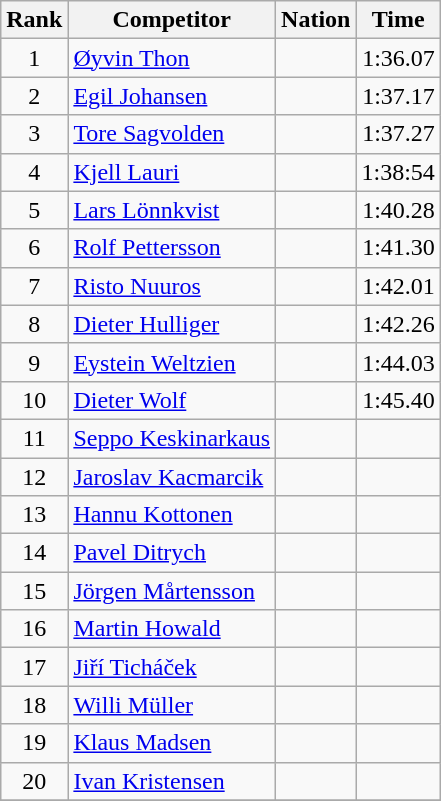<table class="wikitable sortable" style="text-align:left">
<tr>
<th data-sort-type="number">Rank</th>
<th class="unsortable">Competitor</th>
<th>Nation</th>
<th>Time</th>
</tr>
<tr>
<td style="text-align:center">1</td>
<td><a href='#'>Øyvin Thon</a></td>
<td></td>
<td style="text-align:right">1:36.07</td>
</tr>
<tr>
<td style="text-align:center">2</td>
<td><a href='#'>Egil Johansen</a></td>
<td></td>
<td style="text-align:right">1:37.17</td>
</tr>
<tr>
<td style="text-align:center">3</td>
<td><a href='#'>Tore Sagvolden</a></td>
<td></td>
<td style="text-align:right">1:37.27</td>
</tr>
<tr>
<td style="text-align:center">4</td>
<td><a href='#'>Kjell Lauri</a></td>
<td></td>
<td style="text-align:right">1:38:54</td>
</tr>
<tr>
<td style="text-align:center">5</td>
<td><a href='#'>Lars Lönnkvist</a></td>
<td></td>
<td style="text-align:right">1:40.28</td>
</tr>
<tr>
<td style="text-align:center">6</td>
<td><a href='#'>Rolf Pettersson</a></td>
<td></td>
<td style="text-align:right">1:41.30</td>
</tr>
<tr>
<td style="text-align:center">7</td>
<td><a href='#'>Risto Nuuros</a></td>
<td></td>
<td style="text-align:right">1:42.01</td>
</tr>
<tr>
<td style="text-align:center">8</td>
<td><a href='#'>Dieter Hulliger</a></td>
<td></td>
<td style="text-align:right">1:42.26</td>
</tr>
<tr>
<td style="text-align:center">9</td>
<td><a href='#'>Eystein Weltzien</a></td>
<td></td>
<td style="text-align:right">1:44.03</td>
</tr>
<tr>
<td style="text-align:center">10</td>
<td><a href='#'>Dieter Wolf</a></td>
<td></td>
<td style="text-align:right">1:45.40</td>
</tr>
<tr>
<td style="text-align:center">11</td>
<td><a href='#'>Seppo Keskinarkaus</a></td>
<td></td>
<td style="text-align:right"></td>
</tr>
<tr>
<td style="text-align:center">12</td>
<td><a href='#'>Jaroslav Kacmarcik</a></td>
<td></td>
<td style="text-align:right"></td>
</tr>
<tr>
<td style="text-align:center">13</td>
<td><a href='#'>Hannu Kottonen</a></td>
<td></td>
<td style="text-align:right"></td>
</tr>
<tr>
<td style="text-align:center">14</td>
<td><a href='#'>Pavel Ditrych</a></td>
<td></td>
<td style="text-align:right"></td>
</tr>
<tr>
<td style="text-align:center">15</td>
<td><a href='#'>Jörgen Mårtensson</a></td>
<td></td>
<td style="text-align:right"></td>
</tr>
<tr>
<td style="text-align:center">16</td>
<td><a href='#'>Martin Howald</a></td>
<td></td>
<td style="text-align:right"></td>
</tr>
<tr>
<td style="text-align:center">17</td>
<td><a href='#'>Jiří Ticháček</a></td>
<td></td>
<td style="text-align:right"></td>
</tr>
<tr>
<td style="text-align:center">18</td>
<td><a href='#'>Willi Müller</a></td>
<td></td>
<td style="text-align:right"></td>
</tr>
<tr>
<td style="text-align:center">19</td>
<td><a href='#'>Klaus Madsen</a></td>
<td></td>
<td style="text-align:right"></td>
</tr>
<tr>
<td style="text-align:center">20</td>
<td><a href='#'>Ivan Kristensen</a></td>
<td></td>
<td style="text-align:right"></td>
</tr>
<tr>
</tr>
</table>
